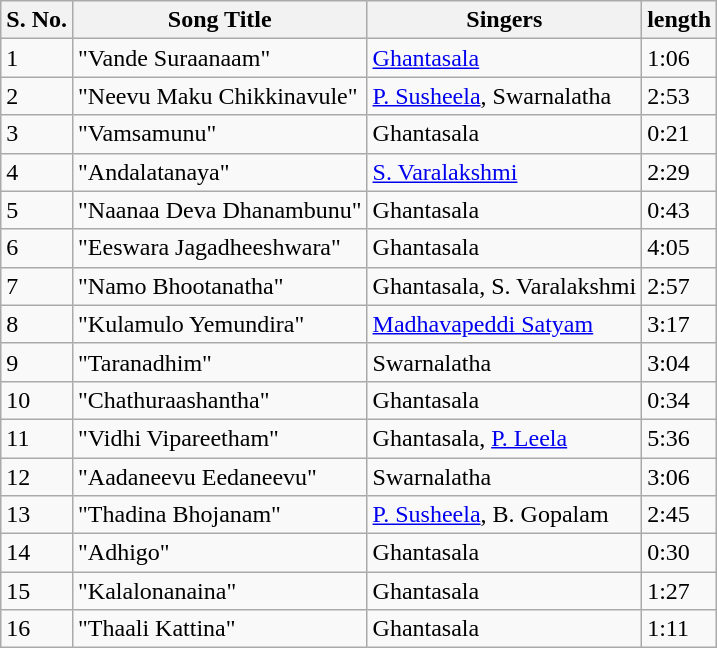<table class="wikitable">
<tr>
<th>S. No.</th>
<th>Song Title</th>
<th>Singers</th>
<th>length</th>
</tr>
<tr>
<td>1</td>
<td>"Vande Suraanaam"</td>
<td><a href='#'>Ghantasala</a></td>
<td>1:06</td>
</tr>
<tr>
<td>2</td>
<td>"Neevu Maku Chikkinavule"</td>
<td><a href='#'>P. Susheela</a>, Swarnalatha</td>
<td>2:53</td>
</tr>
<tr>
<td>3</td>
<td>"Vamsamunu"</td>
<td>Ghantasala</td>
<td>0:21</td>
</tr>
<tr>
<td>4</td>
<td>"Andalatanaya"</td>
<td><a href='#'>S. Varalakshmi</a></td>
<td>2:29</td>
</tr>
<tr>
<td>5</td>
<td>"Naanaa Deva Dhanambunu"</td>
<td>Ghantasala</td>
<td>0:43</td>
</tr>
<tr>
<td>6</td>
<td>"Eeswara Jagadheeshwara"</td>
<td>Ghantasala</td>
<td>4:05</td>
</tr>
<tr>
<td>7</td>
<td>"Namo Bhootanatha"</td>
<td>Ghantasala, S. Varalakshmi</td>
<td>2:57</td>
</tr>
<tr>
<td>8</td>
<td>"Kulamulo Yemundira"</td>
<td><a href='#'>Madhavapeddi Satyam</a></td>
<td>3:17</td>
</tr>
<tr>
<td>9</td>
<td>"Taranadhim"</td>
<td>Swarnalatha</td>
<td>3:04</td>
</tr>
<tr>
<td>10</td>
<td>"Chathuraashantha"</td>
<td>Ghantasala</td>
<td>0:34</td>
</tr>
<tr>
<td>11</td>
<td>"Vidhi Vipareetham"</td>
<td>Ghantasala, <a href='#'>P. Leela</a></td>
<td>5:36</td>
</tr>
<tr>
<td>12</td>
<td>"Aadaneevu Eedaneevu"</td>
<td>Swarnalatha</td>
<td>3:06</td>
</tr>
<tr>
<td>13</td>
<td>"Thadina Bhojanam"</td>
<td><a href='#'>P. Susheela</a>, B. Gopalam</td>
<td>2:45</td>
</tr>
<tr>
<td>14</td>
<td>"Adhigo"</td>
<td>Ghantasala</td>
<td>0:30</td>
</tr>
<tr>
<td>15</td>
<td>"Kalalonanaina"</td>
<td>Ghantasala</td>
<td>1:27</td>
</tr>
<tr>
<td>16</td>
<td>"Thaali Kattina"</td>
<td>Ghantasala</td>
<td>1:11</td>
</tr>
</table>
